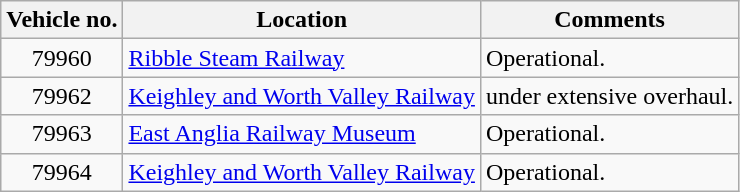<table class="wikitable">
<tr>
<th>Vehicle no.</th>
<th>Location</th>
<th>Comments</th>
</tr>
<tr>
<td align=center>79960</td>
<td><a href='#'>Ribble Steam Railway</a></td>
<td>Operational.</td>
</tr>
<tr>
<td align=center>79962</td>
<td><a href='#'>Keighley and Worth Valley Railway</a></td>
<td>under extensive overhaul.</td>
</tr>
<tr>
<td align=center>79963</td>
<td><a href='#'>East Anglia Railway Museum</a></td>
<td>Operational.</td>
</tr>
<tr>
<td align=center>79964</td>
<td><a href='#'>Keighley and Worth Valley Railway</a></td>
<td>Operational.</td>
</tr>
</table>
